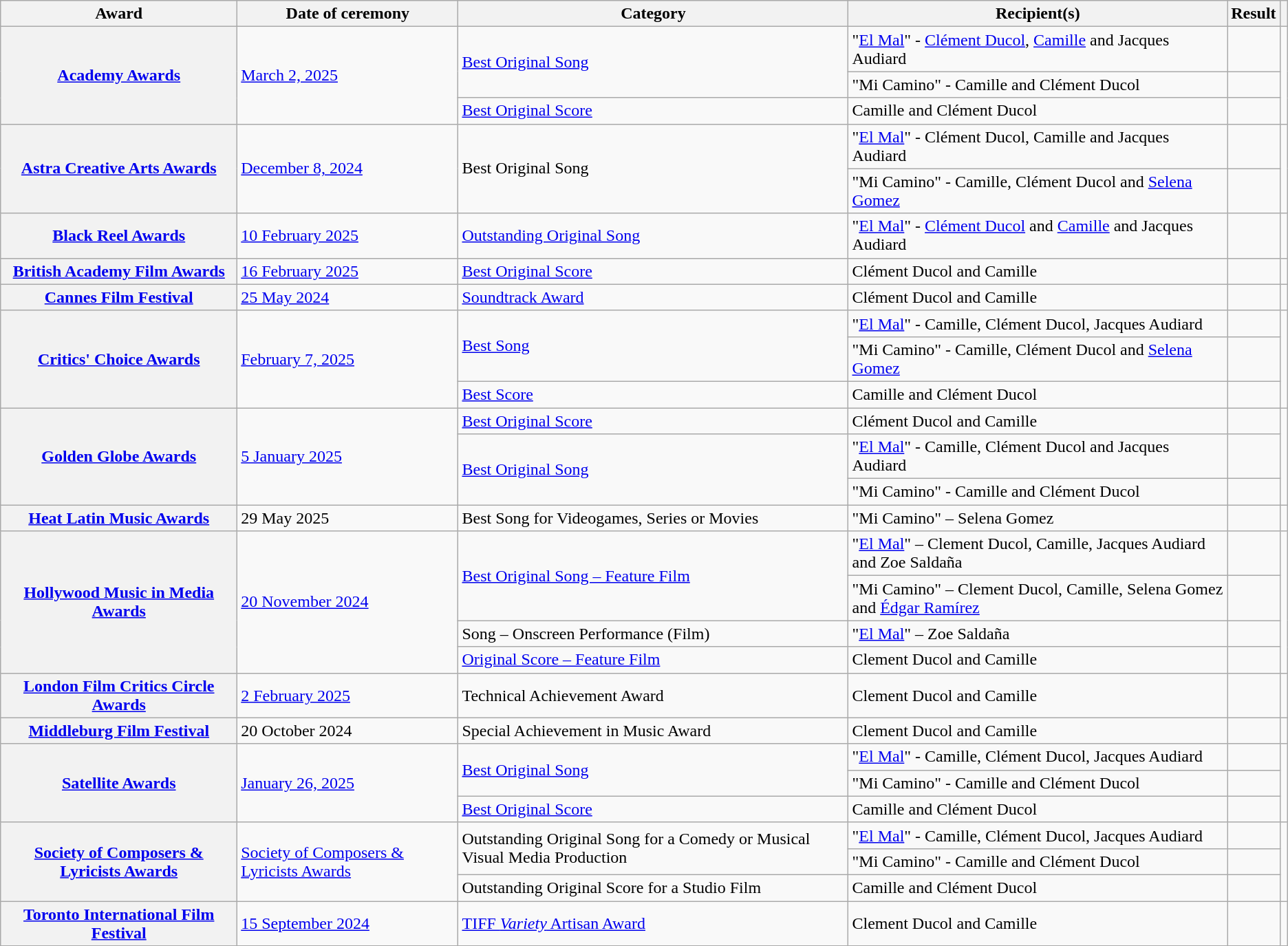<table class="wikitable sortable plainrowheaders">
<tr>
<th scope="col">Award</th>
<th scope="col">Date of ceremony</th>
<th scope="col">Category</th>
<th scope="col">Recipient(s)</th>
<th scope="col">Result</th>
<th scope="col" class="unsortable"></th>
</tr>
<tr>
<th rowspan="3" scope="row"><a href='#'>Academy Awards</a></th>
<td rowspan="3"><a href='#'>March 2, 2025</a></td>
<td rowspan="2"><a href='#'>Best Original Song</a></td>
<td>"<a href='#'>El Mal</a>" - <a href='#'>Clément Ducol</a>, <a href='#'>Camille</a> and Jacques Audiard</td>
<td></td>
<td rowspan="3" align="center"></td>
</tr>
<tr>
<td>"Mi Camino" - Camille and Clément Ducol</td>
<td></td>
</tr>
<tr>
<td><a href='#'>Best Original Score</a></td>
<td>Camille and Clément Ducol</td>
<td></td>
</tr>
<tr>
<th rowspan="2" scope="row"><a href='#'>Astra Creative Arts Awards</a></th>
<td rowspan="2"><a href='#'>December 8, 2024</a></td>
<td rowspan="2">Best Original Song</td>
<td>"<a href='#'>El Mal</a>" - Clément Ducol, Camille and Jacques Audiard</td>
<td></td>
<td rowspan="2" align="center"></td>
</tr>
<tr>
<td>"Mi Camino" - Camille, Clément Ducol and <a href='#'>Selena Gomez</a></td>
<td></td>
</tr>
<tr>
<th scope="row"><a href='#'>Black Reel Awards</a></th>
<td><a href='#'>10 February 2025</a></td>
<td><a href='#'>Outstanding Original Song</a></td>
<td>"<a href='#'>El Mal</a>" - <a href='#'>Clément Ducol</a> and <a href='#'>Camille</a> and Jacques Audiard</td>
<td></td>
<td align="center"></td>
</tr>
<tr>
<th scope="row"><a href='#'>British Academy Film Awards</a></th>
<td><a href='#'>16 February 2025</a></td>
<td><a href='#'>Best Original Score</a></td>
<td>Clément Ducol and Camille</td>
<td></td>
<td align="center"></td>
</tr>
<tr>
<th scope="row"><a href='#'>Cannes Film Festival</a></th>
<td><a href='#'>25 May 2024</a></td>
<td><a href='#'>Soundtrack Award</a></td>
<td>Clément Ducol and Camille</td>
<td></td>
<td align="center"></td>
</tr>
<tr>
<th rowspan="3" scope="row"><a href='#'>Critics' Choice Awards</a></th>
<td rowspan="3"><a href='#'>	February 7, 2025</a></td>
<td rowspan="2"><a href='#'>Best Song</a></td>
<td>"<a href='#'>El Mal</a>" - Camille, Clément Ducol, Jacques Audiard</td>
<td></td>
<td rowspan="3" align="center"></td>
</tr>
<tr>
<td>"Mi Camino" - Camille, Clément Ducol and <a href='#'>Selena Gomez</a></td>
<td></td>
</tr>
<tr>
<td><a href='#'>Best Score</a></td>
<td>Camille and Clément Ducol</td>
<td></td>
</tr>
<tr>
<th rowspan="3" scope="row"><a href='#'>Golden Globe Awards</a></th>
<td rowspan="3"><a href='#'>5 January 2025</a></td>
<td><a href='#'>Best Original Score</a></td>
<td>Clément Ducol and Camille</td>
<td></td>
<td align="center" rowspan="3"></td>
</tr>
<tr>
<td rowspan="2"><a href='#'>Best Original Song</a></td>
<td>"<a href='#'>El Mal</a>" - Camille, Clément Ducol and Jacques Audiard</td>
<td></td>
</tr>
<tr>
<td>"Mi Camino" - Camille and Clément Ducol</td>
<td></td>
</tr>
<tr>
<th scope="row"><a href='#'>Heat Latin Music Awards</a></th>
<td>29 May 2025</td>
<td>Best Song for Videogames, Series or Movies</td>
<td>"Mi Camino" – Selena Gomez</td>
<td></td>
<td style="text-align:center;"></td>
</tr>
<tr>
<th rowspan="4" scope="row"><a href='#'>Hollywood Music in Media Awards</a></th>
<td rowspan="4"><a href='#'>20 November 2024</a></td>
<td rowspan="2"><a href='#'>Best Original Song – Feature Film</a></td>
<td>"<a href='#'>El Mal</a>" – Clement Ducol, Camille, Jacques Audiard and Zoe Saldaña</td>
<td></td>
<td rowspan="4" align="center"><br></td>
</tr>
<tr>
<td>"Mi Camino" – Clement Ducol, Camille, Selena Gomez and <a href='#'>Édgar Ramírez</a></td>
<td></td>
</tr>
<tr>
<td>Song – Onscreen Performance (Film)</td>
<td>"<a href='#'>El Mal</a>" – Zoe Saldaña</td>
<td></td>
</tr>
<tr>
<td><a href='#'>Original Score – Feature Film</a></td>
<td>Clement Ducol and Camille</td>
<td></td>
</tr>
<tr>
<th scope="row"><a href='#'>London Film Critics Circle Awards</a></th>
<td><a href='#'>2 February 2025</a></td>
<td>Technical Achievement Award</td>
<td>Clement Ducol and Camille</td>
<td></td>
<td align="center"></td>
</tr>
<tr>
<th scope="row"><a href='#'>Middleburg Film Festival</a></th>
<td>20 October 2024</td>
<td>Special Achievement in Music Award</td>
<td>Clement Ducol and Camille</td>
<td></td>
<td align="center"></td>
</tr>
<tr>
<th rowspan="3" scope="row"><a href='#'>Satellite Awards</a></th>
<td rowspan="3"><a href='#'>January 26, 2025</a></td>
<td rowspan="2"><a href='#'>Best Original Song</a></td>
<td>"<a href='#'>El Mal</a>" - Camille, Clément Ducol, Jacques Audiard</td>
<td></td>
<td rowspan="3" align="center"></td>
</tr>
<tr>
<td>"Mi Camino" - Camille and Clément Ducol</td>
<td></td>
</tr>
<tr>
<td><a href='#'>Best Original Score</a></td>
<td>Camille and Clément Ducol</td>
<td></td>
</tr>
<tr>
<th rowspan="3" scope="row"><a href='#'>Society of Composers & Lyricists Awards</a></th>
<td rowspan="3"><a href='#'>Society of Composers & Lyricists Awards</a></td>
<td rowspan="2">Outstanding Original Song for a Comedy or Musical Visual Media Production</td>
<td>"<a href='#'>El Mal</a>" - Camille, Clément Ducol, Jacques Audiard</td>
<td></td>
<td rowspan="3" align="center"></td>
</tr>
<tr>
<td>"Mi Camino" - Camille and Clément Ducol</td>
<td></td>
</tr>
<tr>
<td>Outstanding Original Score for a Studio Film</td>
<td>Camille and Clément Ducol</td>
<td></td>
</tr>
<tr>
<th scope="row"><a href='#'>Toronto International Film Festival</a></th>
<td><a href='#'>15 September 2024</a></td>
<td><a href='#'>TIFF <em>Variety</em> Artisan Award</a></td>
<td>Clement Ducol and Camille</td>
<td></td>
<td align="center"></td>
</tr>
</table>
